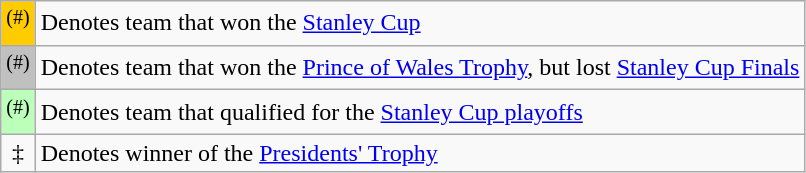<table class="wikitable">
<tr>
<td bgcolor=#FFCC00 align=center width=10px><sup>(#)</sup></td>
<td>Denotes team that won the <a href='#'>Stanley Cup</a></td>
</tr>
<tr>
<td bgcolor=#C0C0C0 align=center width=10px><sup>(#)</sup></td>
<td>Denotes team that won the <a href='#'>Prince of Wales Trophy</a>, but lost <a href='#'>Stanley Cup Finals</a></td>
</tr>
<tr>
<td bgcolor=#BBFFBB align=center width=10px><sup>(#)</sup></td>
<td>Denotes team that qualified for the <a href='#'>Stanley Cup playoffs</a></td>
</tr>
<tr>
<td align=center width=10px>‡</td>
<td>Denotes winner of the <a href='#'>Presidents' Trophy</a></td>
</tr>
</table>
